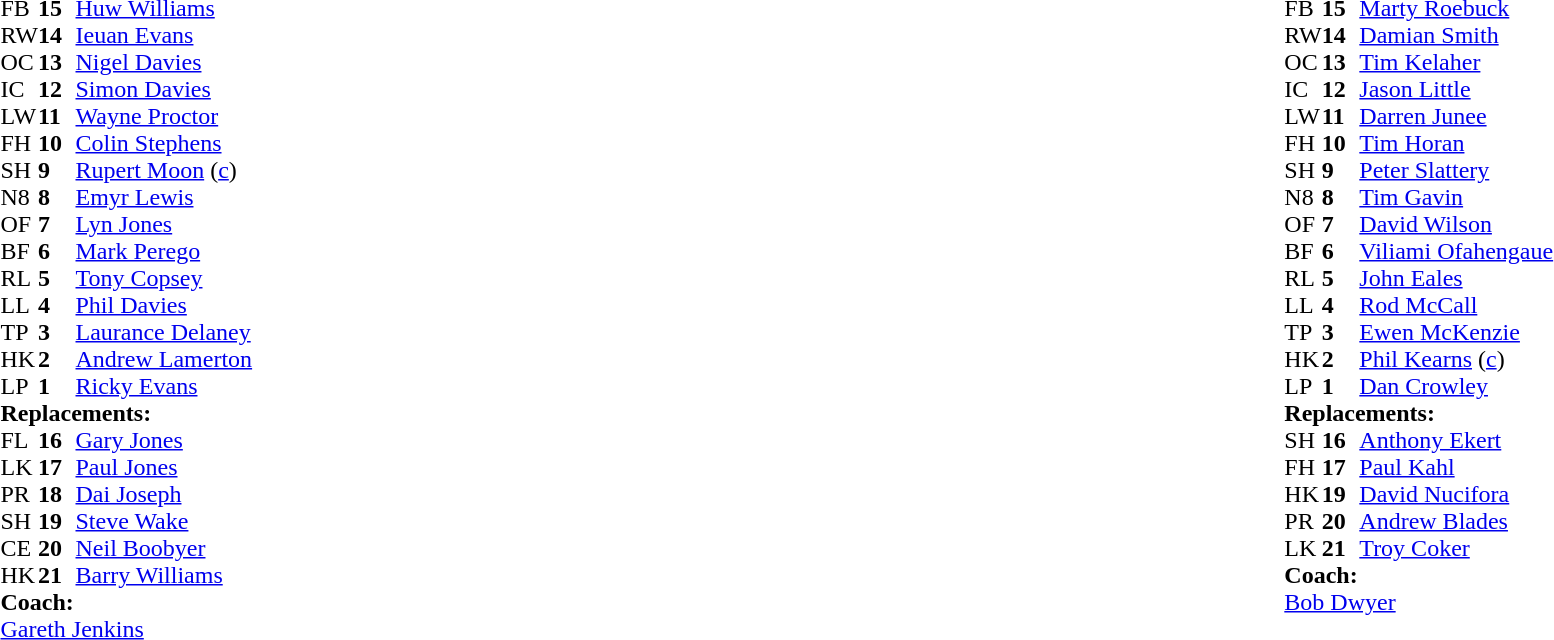<table style="width:100%">
<tr>
<td style="vertical-align:top; width:50%;"><br><table cellspacing="0" cellpadding="0">
<tr>
<th width="25"></th>
<th width="25"></th>
</tr>
<tr>
<td>FB</td>
<td><strong>15</strong></td>
<td><a href='#'>Huw Williams</a></td>
</tr>
<tr>
<td>RW</td>
<td><strong>14</strong></td>
<td><a href='#'>Ieuan Evans</a></td>
</tr>
<tr>
<td>OC</td>
<td><strong>13</strong></td>
<td><a href='#'>Nigel Davies</a></td>
</tr>
<tr>
<td>IC</td>
<td><strong>12</strong></td>
<td><a href='#'>Simon Davies</a></td>
</tr>
<tr>
<td>LW</td>
<td><strong>11</strong></td>
<td><a href='#'>Wayne Proctor</a></td>
</tr>
<tr>
<td>FH</td>
<td><strong>10</strong></td>
<td><a href='#'>Colin Stephens</a></td>
</tr>
<tr>
<td>SH</td>
<td><strong>9</strong></td>
<td><a href='#'>Rupert Moon</a> (<a href='#'>c</a>)</td>
</tr>
<tr>
<td>N8</td>
<td><strong>8</strong></td>
<td><a href='#'>Emyr Lewis</a></td>
</tr>
<tr>
<td>OF</td>
<td><strong>7</strong></td>
<td><a href='#'>Lyn Jones</a></td>
</tr>
<tr>
<td>BF</td>
<td><strong>6</strong></td>
<td><a href='#'>Mark Perego</a></td>
</tr>
<tr>
<td>RL</td>
<td><strong>5</strong></td>
<td><a href='#'>Tony Copsey</a></td>
</tr>
<tr>
<td>LL</td>
<td><strong>4</strong></td>
<td><a href='#'>Phil Davies</a></td>
</tr>
<tr>
<td>TP</td>
<td><strong>3</strong></td>
<td><a href='#'>Laurance Delaney</a></td>
<td></td>
<td></td>
</tr>
<tr>
<td>HK</td>
<td><strong>2</strong></td>
<td><a href='#'>Andrew Lamerton</a></td>
</tr>
<tr>
<td>LP</td>
<td><strong>1</strong></td>
<td><a href='#'>Ricky Evans</a></td>
</tr>
<tr>
<td colspan="3"><strong>Replacements:</strong></td>
</tr>
<tr>
<td>FL</td>
<td><strong>16</strong></td>
<td><a href='#'>Gary Jones</a></td>
</tr>
<tr>
<td>LK</td>
<td><strong>17</strong></td>
<td><a href='#'>Paul Jones</a></td>
</tr>
<tr>
<td>PR</td>
<td><strong>18</strong></td>
<td><a href='#'>Dai Joseph</a></td>
<td></td>
<td></td>
</tr>
<tr>
<td>SH</td>
<td><strong>19</strong></td>
<td><a href='#'>Steve Wake</a></td>
</tr>
<tr>
<td>CE</td>
<td><strong>20</strong></td>
<td><a href='#'>Neil Boobyer</a></td>
</tr>
<tr>
<td>HK</td>
<td><strong>21</strong></td>
<td><a href='#'>Barry Williams</a></td>
</tr>
<tr>
<td colspan="3"><strong>Coach:</strong></td>
</tr>
<tr>
<td colspan="4"> <a href='#'>Gareth Jenkins</a></td>
</tr>
</table>
</td>
<td style="vertical-align:top"></td>
<td style="vertical-align:top; width:50%;"><br><table cellspacing="0" cellpadding="0" style="margin:auto">
<tr>
<th width="25"></th>
<th width="25"></th>
</tr>
<tr>
<td>FB</td>
<td><strong>15</strong></td>
<td><a href='#'>Marty Roebuck</a></td>
</tr>
<tr>
<td>RW</td>
<td><strong>14</strong></td>
<td><a href='#'>Damian Smith</a></td>
</tr>
<tr>
<td>OC</td>
<td><strong>13</strong></td>
<td><a href='#'>Tim Kelaher</a></td>
</tr>
<tr>
<td>IC</td>
<td><strong>12</strong></td>
<td><a href='#'>Jason Little</a></td>
</tr>
<tr>
<td>LW</td>
<td><strong>11</strong></td>
<td><a href='#'>Darren Junee</a></td>
</tr>
<tr>
<td>FH</td>
<td><strong>10</strong></td>
<td><a href='#'>Tim Horan</a></td>
</tr>
<tr>
<td>SH</td>
<td><strong>9</strong></td>
<td><a href='#'>Peter Slattery</a></td>
</tr>
<tr>
<td>N8</td>
<td><strong>8</strong></td>
<td><a href='#'>Tim Gavin</a></td>
</tr>
<tr>
<td>OF</td>
<td><strong>7</strong></td>
<td><a href='#'>David Wilson</a></td>
</tr>
<tr>
<td>BF</td>
<td><strong>6</strong></td>
<td><a href='#'>Viliami Ofahengaue</a></td>
</tr>
<tr>
<td>RL</td>
<td><strong>5</strong></td>
<td><a href='#'>John Eales</a></td>
<td></td>
<td></td>
</tr>
<tr>
<td>LL</td>
<td><strong>4</strong></td>
<td><a href='#'>Rod McCall</a></td>
</tr>
<tr>
<td>TP</td>
<td><strong>3</strong></td>
<td><a href='#'>Ewen McKenzie</a></td>
</tr>
<tr>
<td>HK</td>
<td><strong>2</strong></td>
<td><a href='#'>Phil Kearns</a> (<a href='#'>c</a>)</td>
</tr>
<tr>
<td>LP</td>
<td><strong>1</strong></td>
<td><a href='#'>Dan Crowley</a></td>
</tr>
<tr>
<td colspan="3"><strong>Replacements:</strong></td>
</tr>
<tr>
<td>SH</td>
<td><strong>16</strong></td>
<td><a href='#'>Anthony Ekert</a></td>
</tr>
<tr>
<td>FH</td>
<td><strong>17</strong></td>
<td><a href='#'>Paul Kahl</a></td>
</tr>
<tr>
<td>HK</td>
<td><strong>19</strong></td>
<td><a href='#'>David Nucifora</a></td>
</tr>
<tr>
<td>PR</td>
<td><strong>20</strong></td>
<td><a href='#'>Andrew Blades</a></td>
</tr>
<tr>
<td>LK</td>
<td><strong>21</strong></td>
<td><a href='#'>Troy Coker</a></td>
<td></td>
<td></td>
</tr>
<tr>
<td colspan="3"><strong>Coach:</strong></td>
</tr>
<tr>
<td colspan="4"> <a href='#'>Bob Dwyer</a></td>
</tr>
</table>
</td>
</tr>
</table>
